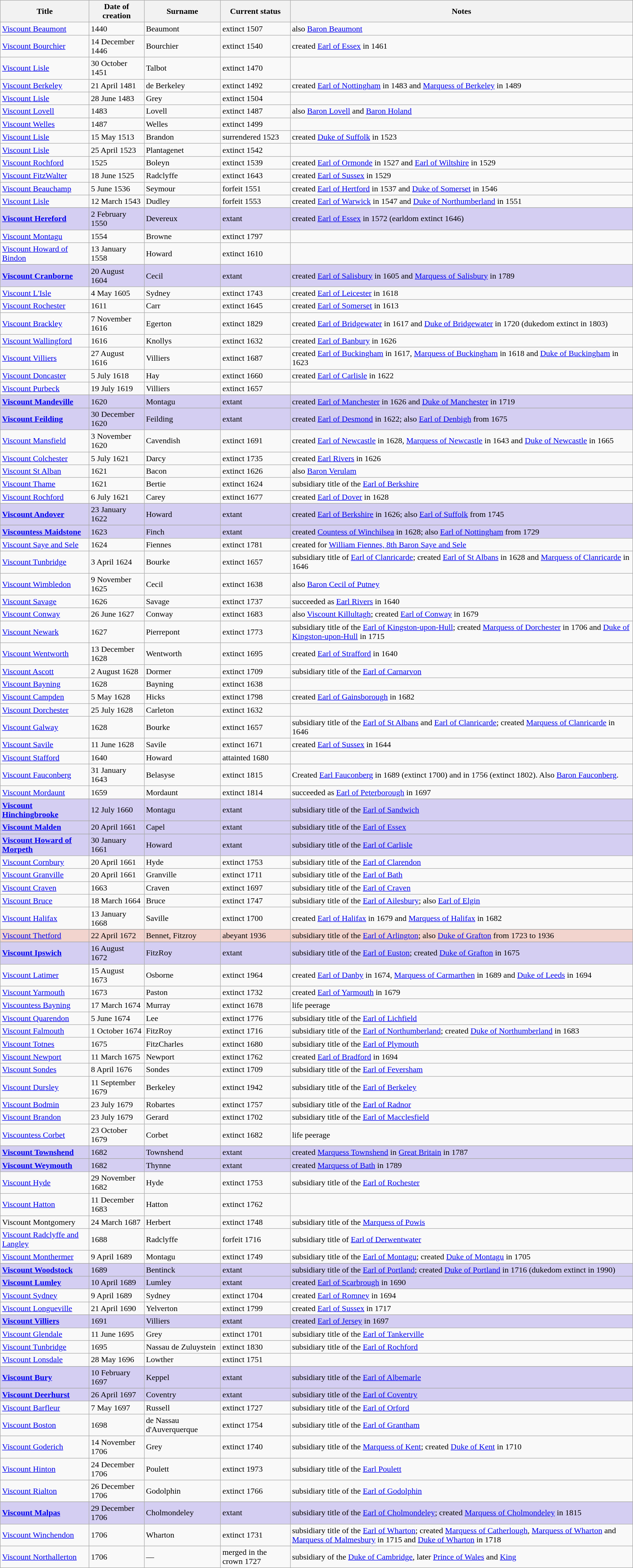<table class="wikitable sortable">
<tr>
<th>Title</th>
<th>Date of creation</th>
<th>Surname</th>
<th>Current status</th>
<th>Notes</th>
</tr>
<tr>
<td><a href='#'>Viscount Beaumont</a></td>
<td>1440</td>
<td>Beaumont</td>
<td>extinct 1507</td>
<td>also <a href='#'>Baron Beaumont</a></td>
</tr>
<tr>
<td><a href='#'>Viscount Bourchier</a></td>
<td>14 December 1446</td>
<td>Bourchier</td>
<td>extinct 1540</td>
<td>created <a href='#'>Earl of Essex</a> in 1461</td>
</tr>
<tr>
<td><a href='#'>Viscount Lisle</a></td>
<td>30 October 1451</td>
<td>Talbot</td>
<td>extinct 1470</td>
<td></td>
</tr>
<tr>
<td><a href='#'>Viscount Berkeley</a></td>
<td>21 April 1481</td>
<td>de Berkeley</td>
<td>extinct 1492</td>
<td>created <a href='#'>Earl of Nottingham</a> in 1483 and <a href='#'>Marquess of Berkeley</a> in 1489</td>
</tr>
<tr>
<td><a href='#'>Viscount Lisle</a></td>
<td>28 June 1483</td>
<td>Grey</td>
<td>extinct 1504</td>
<td></td>
</tr>
<tr>
<td><a href='#'>Viscount Lovell</a></td>
<td>1483</td>
<td>Lovell</td>
<td>extinct 1487</td>
<td>also <a href='#'>Baron Lovell</a> and <a href='#'>Baron Holand</a></td>
</tr>
<tr>
<td><a href='#'>Viscount Welles</a></td>
<td>1487</td>
<td>Welles</td>
<td>extinct 1499</td>
<td> </td>
</tr>
<tr>
<td><a href='#'>Viscount Lisle</a></td>
<td>15 May 1513</td>
<td>Brandon</td>
<td>surrendered 1523</td>
<td>created <a href='#'>Duke of Suffolk</a> in 1523</td>
</tr>
<tr>
<td><a href='#'>Viscount Lisle</a></td>
<td>25 April 1523</td>
<td>Plantagenet</td>
<td>extinct 1542</td>
<td></td>
</tr>
<tr>
<td><a href='#'>Viscount Rochford</a></td>
<td>1525</td>
<td>Boleyn</td>
<td>extinct 1539</td>
<td>created <a href='#'>Earl of Ormonde</a> in 1527 and <a href='#'>Earl of Wiltshire</a> in 1529</td>
</tr>
<tr>
<td><a href='#'>Viscount FitzWalter</a></td>
<td>18 June 1525</td>
<td>Radclyffe</td>
<td>extinct 1643</td>
<td>created <a href='#'>Earl of Sussex</a> in 1529</td>
</tr>
<tr>
<td><a href='#'>Viscount Beauchamp</a></td>
<td>5 June 1536</td>
<td>Seymour</td>
<td>forfeit 1551</td>
<td>created <a href='#'>Earl of Hertford</a> in 1537 and <a href='#'>Duke of Somerset</a> in 1546</td>
</tr>
<tr>
<td><a href='#'>Viscount Lisle</a></td>
<td>12 March 1543</td>
<td>Dudley</td>
<td>forfeit 1553</td>
<td>created <a href='#'>Earl of Warwick</a> in 1547 and <a href='#'>Duke of Northumberland</a> in 1551</td>
</tr>
<tr>
</tr>
<tr scope="row" style="background:#D4CEF2">
<td><strong><a href='#'>Viscount Hereford</a></strong></td>
<td>2 February 1550</td>
<td>Devereux</td>
<td>extant</td>
<td>created <a href='#'>Earl of Essex</a> in 1572 (earldom extinct 1646)</td>
</tr>
<tr>
<td><a href='#'>Viscount Montagu</a></td>
<td>1554</td>
<td>Browne</td>
<td>extinct 1797</td>
<td> </td>
</tr>
<tr>
<td><a href='#'>Viscount Howard of Bindon</a></td>
<td>13 January 1558</td>
<td>Howard</td>
<td>extinct 1610</td>
<td></td>
</tr>
<tr>
</tr>
<tr scope="row" style="background:#D4CEF2">
<td><strong><a href='#'>Viscount Cranborne</a></strong></td>
<td>20 August 1604</td>
<td>Cecil</td>
<td>extant</td>
<td>created <a href='#'>Earl of Salisbury</a> in 1605 and <a href='#'>Marquess of Salisbury</a> in 1789</td>
</tr>
<tr>
<td><a href='#'>Viscount L'Isle</a></td>
<td>4 May 1605</td>
<td>Sydney</td>
<td>extinct 1743</td>
<td>created <a href='#'>Earl of Leicester</a> in 1618</td>
</tr>
<tr>
<td><a href='#'>Viscount Rochester</a></td>
<td>1611</td>
<td>Carr</td>
<td>extinct 1645</td>
<td>created <a href='#'>Earl of Somerset</a> in 1613</td>
</tr>
<tr>
<td><a href='#'>Viscount Brackley</a></td>
<td>7 November 1616</td>
<td>Egerton</td>
<td>extinct 1829</td>
<td>created <a href='#'>Earl of Bridgewater</a> in 1617 and <a href='#'>Duke of Bridgewater</a> in 1720 (dukedom extinct in 1803)</td>
</tr>
<tr>
<td><a href='#'>Viscount Wallingford</a></td>
<td>1616</td>
<td>Knollys</td>
<td>extinct 1632</td>
<td>created <a href='#'>Earl of Banbury</a> in 1626</td>
</tr>
<tr>
<td><a href='#'>Viscount Villiers</a></td>
<td>27 August 1616</td>
<td>Villiers</td>
<td>extinct 1687</td>
<td>created <a href='#'>Earl of Buckingham</a> in 1617, <a href='#'>Marquess of Buckingham</a> in 1618 and <a href='#'>Duke of Buckingham</a> in 1623</td>
</tr>
<tr>
<td><a href='#'>Viscount Doncaster</a></td>
<td>5 July 1618</td>
<td>Hay</td>
<td>extinct 1660</td>
<td>created <a href='#'>Earl of Carlisle</a> in 1622</td>
</tr>
<tr>
<td><a href='#'>Viscount Purbeck</a></td>
<td>19 July 1619</td>
<td>Villiers</td>
<td>extinct 1657</td>
<td> </td>
</tr>
<tr>
</tr>
<tr scope="row" style="background:#D4CEF2">
<td><strong><a href='#'>Viscount Mandeville</a></strong></td>
<td>1620</td>
<td>Montagu</td>
<td>extant</td>
<td>created <a href='#'>Earl of Manchester</a> in 1626 and <a href='#'>Duke of Manchester</a> in 1719</td>
</tr>
<tr>
</tr>
<tr scope="row" style="background:#D4CEF2">
<td><strong><a href='#'>Viscount Feilding</a></strong></td>
<td>30 December 1620</td>
<td>Feilding</td>
<td>extant</td>
<td>created <a href='#'>Earl of Desmond</a> in 1622; also <a href='#'>Earl of Denbigh</a> from 1675</td>
</tr>
<tr>
<td><a href='#'>Viscount Mansfield</a></td>
<td>3 November 1620</td>
<td>Cavendish</td>
<td>extinct 1691</td>
<td>created <a href='#'>Earl of Newcastle</a> in 1628, <a href='#'>Marquess of Newcastle</a> in 1643 and <a href='#'>Duke of Newcastle</a> in 1665</td>
</tr>
<tr>
<td><a href='#'>Viscount Colchester</a></td>
<td>5 July 1621</td>
<td>Darcy</td>
<td>extinct 1735</td>
<td>created <a href='#'>Earl Rivers</a> in 1626</td>
</tr>
<tr>
<td><a href='#'>Viscount St Alban</a></td>
<td>1621</td>
<td>Bacon</td>
<td>extinct 1626</td>
<td>also <a href='#'>Baron Verulam</a></td>
</tr>
<tr>
<td><a href='#'>Viscount Thame</a></td>
<td>1621</td>
<td>Bertie</td>
<td>extinct 1624</td>
<td>subsidiary title of the <a href='#'>Earl of Berkshire</a></td>
</tr>
<tr>
<td><a href='#'>Viscount Rochford</a></td>
<td>6 July 1621</td>
<td>Carey</td>
<td>extinct 1677</td>
<td>created <a href='#'>Earl of Dover</a> in 1628</td>
</tr>
<tr>
</tr>
<tr scope="row" style="background:#D4CEF2">
<td><strong><a href='#'>Viscount Andover</a></strong></td>
<td>23 January 1622</td>
<td>Howard</td>
<td>extant</td>
<td>created <a href='#'>Earl of Berkshire</a> in 1626; also <a href='#'>Earl of Suffolk</a> from 1745</td>
</tr>
<tr>
</tr>
<tr scope="row" style="background:#D4CEF2">
<td><strong><a href='#'>Viscountess Maidstone</a></strong></td>
<td>1623</td>
<td>Finch</td>
<td>extant</td>
<td>created <a href='#'>Countess of Winchilsea</a> in 1628; also <a href='#'>Earl of Nottingham</a> from 1729</td>
</tr>
<tr>
<td><a href='#'>Viscount Saye and Sele</a></td>
<td>1624</td>
<td>Fiennes</td>
<td>extinct 1781</td>
<td>created for <a href='#'>William Fiennes, 8th Baron Saye and Sele</a></td>
</tr>
<tr>
<td><a href='#'>Viscount Tunbridge</a></td>
<td>3 April 1624</td>
<td>Bourke</td>
<td>extinct 1657</td>
<td>subsidiary title of <a href='#'>Earl of Clanricarde</a>; created <a href='#'>Earl of St Albans</a> in 1628 and <a href='#'>Marquess of Clanricarde</a> in 1646</td>
</tr>
<tr>
<td><a href='#'>Viscount Wimbledon</a></td>
<td>9 November 1625</td>
<td>Cecil</td>
<td>extinct 1638</td>
<td>also <a href='#'>Baron Cecil of Putney</a></td>
</tr>
<tr>
<td><a href='#'>Viscount Savage</a></td>
<td>1626</td>
<td>Savage</td>
<td>extinct 1737</td>
<td>succeeded as <a href='#'>Earl Rivers</a> in 1640</td>
</tr>
<tr>
<td><a href='#'>Viscount Conway</a></td>
<td>26 June 1627</td>
<td>Conway</td>
<td>extinct 1683</td>
<td>also <a href='#'>Viscount Killultagh</a>; created <a href='#'>Earl of Conway</a> in 1679</td>
</tr>
<tr>
<td><a href='#'>Viscount Newark</a></td>
<td>1627</td>
<td>Pierrepont</td>
<td>extinct 1773</td>
<td>subsidiary title of the <a href='#'>Earl of Kingston-upon-Hull</a>; created <a href='#'>Marquess of Dorchester</a> in 1706 and <a href='#'>Duke of Kingston-upon-Hull</a> in 1715</td>
</tr>
<tr>
<td><a href='#'>Viscount Wentworth</a></td>
<td>13 December 1628</td>
<td>Wentworth</td>
<td>extinct 1695</td>
<td>created <a href='#'>Earl of Strafford</a> in 1640</td>
</tr>
<tr>
<td><a href='#'>Viscount Ascott</a></td>
<td>2 August 1628</td>
<td>Dormer</td>
<td>extinct 1709</td>
<td>subsidiary title of the <a href='#'>Earl of Carnarvon</a></td>
</tr>
<tr>
<td><a href='#'>Viscount Bayning</a></td>
<td>1628</td>
<td>Bayning</td>
<td>extinct 1638</td>
<td> </td>
</tr>
<tr>
<td><a href='#'>Viscount Campden</a></td>
<td>5 May 1628</td>
<td>Hicks</td>
<td>extinct 1798</td>
<td>created <a href='#'>Earl of Gainsborough</a> in 1682</td>
</tr>
<tr>
<td><a href='#'>Viscount Dorchester</a></td>
<td>25 July 1628</td>
<td>Carleton</td>
<td>extinct 1632</td>
<td> </td>
</tr>
<tr>
<td><a href='#'>Viscount Galway</a></td>
<td>1628</td>
<td>Bourke</td>
<td>extinct 1657</td>
<td>subsidiary title of the <a href='#'>Earl of St Albans</a> and <a href='#'>Earl of Clanricarde</a>; created <a href='#'>Marquess of Clanricarde</a> in 1646</td>
</tr>
<tr>
<td><a href='#'>Viscount Savile</a></td>
<td>11 June 1628</td>
<td>Savile</td>
<td>extinct 1671</td>
<td>created <a href='#'>Earl of Sussex</a> in 1644</td>
</tr>
<tr>
<td><a href='#'>Viscount Stafford</a></td>
<td>1640</td>
<td>Howard</td>
<td>attainted 1680</td>
<td></td>
</tr>
<tr>
<td><a href='#'>Viscount Fauconberg</a></td>
<td>31 January 1643</td>
<td>Belasyse</td>
<td>extinct 1815</td>
<td>Created <a href='#'>Earl Fauconberg</a> in 1689 (extinct 1700) and in 1756 (extinct 1802). Also <a href='#'>Baron Fauconberg</a>.</td>
</tr>
<tr>
<td><a href='#'>Viscount Mordaunt</a></td>
<td>1659</td>
<td>Mordaunt</td>
<td>extinct 1814</td>
<td>succeeded as <a href='#'>Earl of Peterborough</a> in 1697</td>
</tr>
<tr>
</tr>
<tr scope="row" style="background:#D4CEF2">
<td><strong><a href='#'>Viscount Hinchingbrooke</a></strong></td>
<td>12 July 1660</td>
<td>Montagu</td>
<td>extant</td>
<td>subsidiary title of the <a href='#'>Earl of Sandwich</a></td>
</tr>
<tr>
</tr>
<tr scope="row" style="background:#D4CEF2">
<td><strong><a href='#'>Viscount Malden</a></strong></td>
<td>20 April 1661</td>
<td>Capel</td>
<td>extant</td>
<td>subsidiary title of the <a href='#'>Earl of Essex</a></td>
</tr>
<tr>
</tr>
<tr scope="row" style="background:#D4CEF2">
<td><strong><a href='#'>Viscount Howard of Morpeth</a></strong></td>
<td>30 January 1661</td>
<td>Howard</td>
<td>extant</td>
<td>subsidiary title of the <a href='#'>Earl of Carlisle</a></td>
</tr>
<tr>
<td><a href='#'>Viscount Cornbury</a></td>
<td>20 April 1661</td>
<td>Hyde</td>
<td>extinct 1753</td>
<td>subsidiary title of the <a href='#'>Earl of Clarendon</a></td>
</tr>
<tr>
<td><a href='#'>Viscount Granville</a></td>
<td>20 April 1661</td>
<td>Granville</td>
<td>extinct 1711</td>
<td>subsidiary title of the <a href='#'>Earl of Bath</a></td>
</tr>
<tr>
<td><a href='#'>Viscount Craven</a></td>
<td>1663</td>
<td>Craven</td>
<td>extinct 1697</td>
<td>subsidiary title of the <a href='#'>Earl of Craven</a></td>
</tr>
<tr>
<td><a href='#'>Viscount Bruce</a></td>
<td>18 March 1664</td>
<td>Bruce</td>
<td>extinct 1747</td>
<td>subsidiary title of the <a href='#'>Earl of Ailesbury</a>; also <a href='#'>Earl of Elgin</a></td>
</tr>
<tr>
<td><a href='#'>Viscount Halifax</a></td>
<td>13 January 1668</td>
<td>Saville</td>
<td>extinct 1700</td>
<td>created <a href='#'>Earl of Halifax</a> in 1679 and <a href='#'>Marquess of Halifax</a> in 1682</td>
</tr>
<tr>
</tr>
<tr scope="row" style="background:#F2D4CE">
<td><a href='#'>Viscount Thetford</a></td>
<td>22 April 1672</td>
<td>Bennet, Fitzroy</td>
<td>abeyant 1936</td>
<td>subsidiary title of the <a href='#'>Earl of Arlington</a>; also <a href='#'>Duke of Grafton</a> from 1723 to 1936</td>
</tr>
<tr>
</tr>
<tr scope="row" style="background:#D4CEF2">
<td><strong><a href='#'>Viscount Ipswich</a></strong></td>
<td>16 August 1672</td>
<td>FitzRoy</td>
<td>extant</td>
<td>subsidiary title of the <a href='#'>Earl of Euston</a>; created <a href='#'>Duke of Grafton</a> in 1675</td>
</tr>
<tr>
<td><a href='#'>Viscount Latimer</a></td>
<td>15 August 1673</td>
<td>Osborne</td>
<td>extinct 1964</td>
<td>created <a href='#'>Earl of Danby</a> in 1674, <a href='#'>Marquess of Carmarthen</a> in 1689 and <a href='#'>Duke of Leeds</a> in 1694</td>
</tr>
<tr>
<td><a href='#'>Viscount Yarmouth</a></td>
<td>1673</td>
<td>Paston</td>
<td>extinct 1732</td>
<td>created <a href='#'>Earl of Yarmouth</a> in 1679</td>
</tr>
<tr>
<td><a href='#'>Viscountess Bayning</a></td>
<td>17 March 1674</td>
<td>Murray</td>
<td>extinct 1678</td>
<td>life peerage</td>
</tr>
<tr>
<td><a href='#'>Viscount Quarendon</a></td>
<td>5 June 1674</td>
<td>Lee</td>
<td>extinct 1776</td>
<td>subsidiary title of the <a href='#'>Earl of Lichfield</a></td>
</tr>
<tr>
<td><a href='#'>Viscount Falmouth</a></td>
<td>1 October 1674</td>
<td>FitzRoy</td>
<td>extinct 1716</td>
<td>subsidiary title of the <a href='#'>Earl of Northumberland</a>; created <a href='#'>Duke of Northumberland</a> in 1683</td>
</tr>
<tr>
<td><a href='#'>Viscount Totnes</a></td>
<td>1675</td>
<td>FitzCharles</td>
<td>extinct 1680</td>
<td>subsidiary title of the <a href='#'>Earl of Plymouth</a></td>
</tr>
<tr>
<td><a href='#'>Viscount Newport</a></td>
<td>11 March 1675</td>
<td>Newport</td>
<td>extinct 1762</td>
<td>created <a href='#'>Earl of Bradford</a> in 1694</td>
</tr>
<tr>
<td><a href='#'>Viscount Sondes</a></td>
<td>8 April 1676</td>
<td>Sondes</td>
<td>extinct 1709</td>
<td>subsidiary title of the <a href='#'>Earl of Feversham</a></td>
</tr>
<tr>
<td><a href='#'>Viscount Dursley</a></td>
<td>11 September 1679</td>
<td>Berkeley</td>
<td>extinct 1942</td>
<td>subsidiary title of the <a href='#'>Earl of Berkeley</a></td>
</tr>
<tr>
<td><a href='#'>Viscount Bodmin</a></td>
<td>23 July 1679</td>
<td>Robartes</td>
<td>extinct 1757</td>
<td>subsidiary title of the <a href='#'>Earl of Radnor</a></td>
</tr>
<tr>
<td><a href='#'>Viscount Brandon</a></td>
<td>23 July 1679</td>
<td>Gerard</td>
<td>extinct 1702</td>
<td>subsidiary title of the <a href='#'>Earl of Macclesfield</a></td>
</tr>
<tr>
<td><a href='#'>Viscountess Corbet</a></td>
<td>23 October 1679</td>
<td>Corbet</td>
<td>extinct 1682</td>
<td>life peerage</td>
</tr>
<tr>
</tr>
<tr scope="row" style="background:#D4CEF2">
<td><strong><a href='#'>Viscount Townshend</a></strong></td>
<td>1682</td>
<td>Townshend</td>
<td>extant</td>
<td>created <a href='#'>Marquess Townshend</a> in <a href='#'>Great Britain</a> in 1787</td>
</tr>
<tr>
</tr>
<tr scope="row" style="background:#D4CEF2">
<td><strong><a href='#'>Viscount Weymouth</a></strong></td>
<td>1682</td>
<td>Thynne</td>
<td>extant</td>
<td>created <a href='#'>Marquess of Bath</a> in 1789</td>
</tr>
<tr>
<td><a href='#'>Viscount Hyde</a></td>
<td>29 November 1682</td>
<td>Hyde</td>
<td>extinct 1753</td>
<td>subsidiary title of the <a href='#'>Earl of Rochester</a></td>
</tr>
<tr>
<td><a href='#'>Viscount Hatton</a></td>
<td>11 December 1683</td>
<td>Hatton</td>
<td>extinct 1762</td>
<td> </td>
</tr>
<tr>
<td>Viscount Montgomery</td>
<td>24 March 1687</td>
<td>Herbert</td>
<td>extinct 1748</td>
<td>subsidiary title of the <a href='#'>Marquess of Powis</a></td>
</tr>
<tr>
<td><a href='#'>Viscount Radclyffe and Langley</a></td>
<td>1688</td>
<td>Radclyffe</td>
<td>forfeit 1716</td>
<td>subsidiary title of <a href='#'>Earl of Derwentwater</a></td>
</tr>
<tr>
<td><a href='#'>Viscount Monthermer</a></td>
<td>9 April 1689</td>
<td>Montagu</td>
<td>extinct 1749</td>
<td>subsidiary title of the <a href='#'>Earl of Montagu</a>; created <a href='#'>Duke of Montagu</a> in 1705</td>
</tr>
<tr>
</tr>
<tr scope="row" style="background:#D4CEF2">
<td><strong><a href='#'>Viscount Woodstock</a></strong></td>
<td>1689</td>
<td>Bentinck</td>
<td>extant</td>
<td>subsidiary title of the <a href='#'>Earl of Portland</a>; created <a href='#'>Duke of Portland</a> in 1716 (dukedom extinct in 1990)</td>
</tr>
<tr>
</tr>
<tr scope="row" style="background:#D4CEF2">
<td><strong><a href='#'>Viscount Lumley</a></strong></td>
<td>10 April 1689</td>
<td>Lumley</td>
<td>extant</td>
<td>created <a href='#'>Earl of Scarbrough</a> in 1690</td>
</tr>
<tr>
<td><a href='#'>Viscount Sydney</a></td>
<td>9 April 1689</td>
<td>Sydney</td>
<td>extinct 1704</td>
<td>created <a href='#'>Earl of Romney</a> in 1694</td>
</tr>
<tr>
<td><a href='#'>Viscount Longueville</a></td>
<td>21 April 1690</td>
<td>Yelverton</td>
<td>extinct 1799</td>
<td>created <a href='#'>Earl of Sussex</a> in 1717</td>
</tr>
<tr>
</tr>
<tr scope="row" style="background:#D4CEF2">
<td><strong><a href='#'>Viscount Villiers</a></strong></td>
<td>1691</td>
<td>Villiers</td>
<td>extant</td>
<td>created <a href='#'>Earl of Jersey</a> in 1697</td>
</tr>
<tr>
<td><a href='#'>Viscount Glendale</a></td>
<td>11 June 1695</td>
<td>Grey</td>
<td>extinct 1701</td>
<td>subsidiary title of the <a href='#'>Earl of Tankerville</a></td>
</tr>
<tr>
<td><a href='#'>Viscount Tunbridge</a></td>
<td>1695</td>
<td>Nassau de Zuluystein</td>
<td>extinct 1830</td>
<td>subsidiary title of the <a href='#'>Earl of Rochford</a></td>
</tr>
<tr>
<td><a href='#'>Viscount Lonsdale</a></td>
<td>28 May 1696</td>
<td>Lowther</td>
<td>extinct 1751</td>
<td></td>
</tr>
<tr>
</tr>
<tr scope="row" style="background:#D4CEF2">
<td><strong><a href='#'>Viscount Bury</a></strong></td>
<td>10 February 1697</td>
<td>Keppel</td>
<td>extant</td>
<td>subsidiary title of the <a href='#'>Earl of Albemarle</a></td>
</tr>
<tr>
</tr>
<tr scope="row" style="background:#D4CEF2">
<td><strong><a href='#'>Viscount Deerhurst</a></strong></td>
<td>26 April 1697</td>
<td>Coventry</td>
<td>extant</td>
<td>subsidiary title of the <a href='#'>Earl of Coventry</a></td>
</tr>
<tr>
<td><a href='#'>Viscount Barfleur</a></td>
<td>7 May 1697</td>
<td>Russell</td>
<td>extinct 1727</td>
<td>subsidiary title of the <a href='#'>Earl of Orford</a></td>
</tr>
<tr>
<td><a href='#'>Viscount Boston</a></td>
<td>1698</td>
<td>de Nassau d'Auverquerque</td>
<td>extinct 1754</td>
<td>subsidiary title of the <a href='#'>Earl of Grantham</a></td>
</tr>
<tr>
<td><a href='#'>Viscount Goderich</a></td>
<td>14 November 1706</td>
<td>Grey</td>
<td>extinct 1740</td>
<td>subsidiary title of the <a href='#'>Marquess of Kent</a>; created <a href='#'>Duke of Kent</a> in 1710</td>
</tr>
<tr>
<td><a href='#'>Viscount Hinton</a></td>
<td>24 December 1706</td>
<td>Poulett</td>
<td>extinct 1973</td>
<td>subsidiary title of the <a href='#'>Earl Poulett</a></td>
</tr>
<tr>
<td><a href='#'>Viscount Rialton</a></td>
<td>26 December 1706</td>
<td>Godolphin</td>
<td>extinct 1766</td>
<td>subsidiary title of the <a href='#'>Earl of Godolphin</a></td>
</tr>
<tr>
</tr>
<tr scope="row" style="background:#D4CEF2">
<td><strong><a href='#'>Viscount Malpas</a></strong></td>
<td>29 December 1706</td>
<td>Cholmondeley</td>
<td>extant</td>
<td>subsidiary title of the <a href='#'>Earl of Cholmondeley</a>; created <a href='#'>Marquess of Cholmondeley</a> in 1815</td>
</tr>
<tr>
<td><a href='#'>Viscount Winchendon</a></td>
<td>1706</td>
<td>Wharton</td>
<td>extinct 1731</td>
<td>subsidiary title of the <a href='#'>Earl of Wharton</a>; created <a href='#'>Marquess of Catherlough</a>, <a href='#'>Marquess of Wharton</a> and <a href='#'>Marquess of Malmesbury</a> in 1715 and <a href='#'>Duke of Wharton</a> in 1718</td>
</tr>
<tr>
<td><a href='#'>Viscount Northallerton</a></td>
<td>1706</td>
<td>—</td>
<td>merged in the crown 1727</td>
<td>subsidiary of the <a href='#'>Duke of Cambridge</a>, later <a href='#'>Prince of Wales</a> and <a href='#'>King</a></td>
</tr>
</table>
